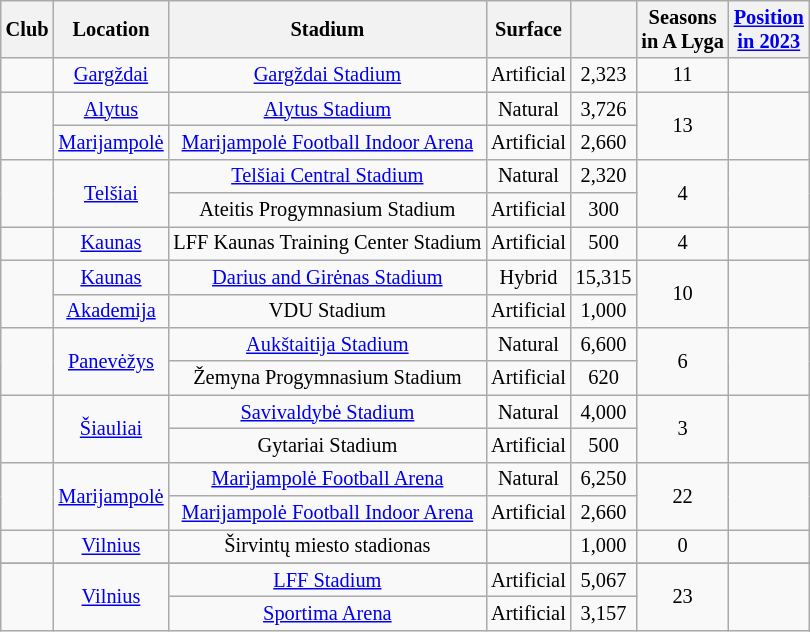<table class="wikitable sortable" style="text-align:center; font-size:85%;">
<tr>
<th>Club</th>
<th>Location</th>
<th>Stadium</th>
<th>Surface</th>
<th></th>
<th>Seasons <br>in A Lyga</th>
<th><a href='#'>Position <br>in 2023</a></th>
</tr>
<tr>
<td></td>
<td><a href='#'>Gargždai</a></td>
<td><a href='#'>Gargždai Stadium</a></td>
<td>Artificial</td>
<td>2,323</td>
<td>11</td>
<td></td>
</tr>
<tr>
<td rowspan=2></td>
<td><a href='#'>Alytus</a></td>
<td><a href='#'>Alytus Stadium</a></td>
<td>Natural</td>
<td>3,726</td>
<td rowspan=2>13</td>
<td rowspan=2></td>
</tr>
<tr>
<td><a href='#'>Marijampolė</a></td>
<td><a href='#'>Marijampolė Football Indoor Arena</a></td>
<td>Artificial</td>
<td>2,660</td>
</tr>
<tr>
<td rowspan=2></td>
<td rowspan=2><a href='#'>Telšiai</a></td>
<td><a href='#'>Telšiai Central Stadium</a></td>
<td>Natural</td>
<td>2,320</td>
<td rowspan=2>4</td>
<td rowspan=2></td>
</tr>
<tr>
<td>Ateitis Progymnasium Stadium</td>
<td>Artificial</td>
<td>300</td>
</tr>
<tr>
<td></td>
<td><a href='#'>Kaunas</a></td>
<td>LFF Kaunas Training Center Stadium</td>
<td>Artificial</td>
<td>500</td>
<td>4</td>
<td></td>
</tr>
<tr>
<td rowspan=2></td>
<td><a href='#'>Kaunas</a></td>
<td><a href='#'>Darius and Girėnas Stadium</a></td>
<td>Hybrid</td>
<td>15,315</td>
<td rowspan=2>10</td>
<td rowspan=2></td>
</tr>
<tr>
<td><a href='#'>Akademija</a></td>
<td>VDU Stadium</td>
<td>Artificial</td>
<td>1,000</td>
</tr>
<tr>
<td rowspan=2></td>
<td rowspan=2><a href='#'>Panevėžys</a></td>
<td><a href='#'>Aukštaitija Stadium</a></td>
<td>Natural</td>
<td>6,600</td>
<td rowspan=2>6</td>
<td rowspan=2></td>
</tr>
<tr>
<td>Žemyna Progymnasium Stadium</td>
<td>Artificial</td>
<td>620</td>
</tr>
<tr>
<td rowspan=2></td>
<td rowspan=2><a href='#'>Šiauliai</a></td>
<td><a href='#'>Savivaldybė Stadium</a></td>
<td>Natural</td>
<td>4,000</td>
<td rowspan=2>3</td>
<td rowspan=2></td>
</tr>
<tr>
<td>Gytariai Stadium</td>
<td>Artificial</td>
<td>500</td>
</tr>
<tr>
<td rowspan=2></td>
<td rowspan=2><a href='#'>Marijampolė</a></td>
<td><a href='#'>Marijampolė Football Arena</a></td>
<td>Natural</td>
<td>6,250</td>
<td rowspan=2>22</td>
<td rowspan=2></td>
</tr>
<tr>
<td><a href='#'>Marijampolė Football Indoor Arena</a></td>
<td>Artificial</td>
<td>2,660</td>
</tr>
<tr>
<td></td>
<td><a href='#'>Vilnius</a></td>
<td>Širvintų miesto stadionas</td>
<td></td>
<td>1,000</td>
<td>0</td>
<td></td>
</tr>
<tr>
</tr>
<tr>
<td rowspan=2></td>
<td rowspan=2><a href='#'>Vilnius</a></td>
<td><a href='#'>LFF Stadium</a></td>
<td>Artificial</td>
<td>5,067</td>
<td rowspan=2>23</td>
<td rowspan=2></td>
</tr>
<tr>
<td><a href='#'>Sportima Arena</a></td>
<td>Artificial</td>
<td>3,157</td>
</tr>
</table>
